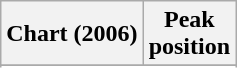<table class="wikitable sortable plainrowheaders" style="text-align:center;">
<tr>
<th>Chart (2006)</th>
<th>Peak<br>position</th>
</tr>
<tr>
</tr>
<tr>
</tr>
</table>
